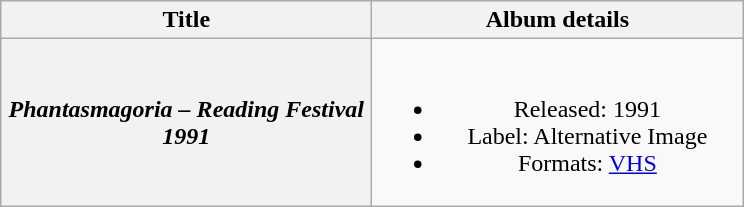<table class="wikitable plainrowheaders" style="text-align:center;">
<tr>
<th scope="col" style="width:15em;">Title</th>
<th scope="col" style="width:15em;">Album details</th>
</tr>
<tr>
<th scope="row"><em>Phantasmagoria – Reading Festival 1991</em></th>
<td><br><ul><li>Released: 1991</li><li>Label: Alternative Image</li><li>Formats: <a href='#'>VHS</a></li></ul></td>
</tr>
</table>
